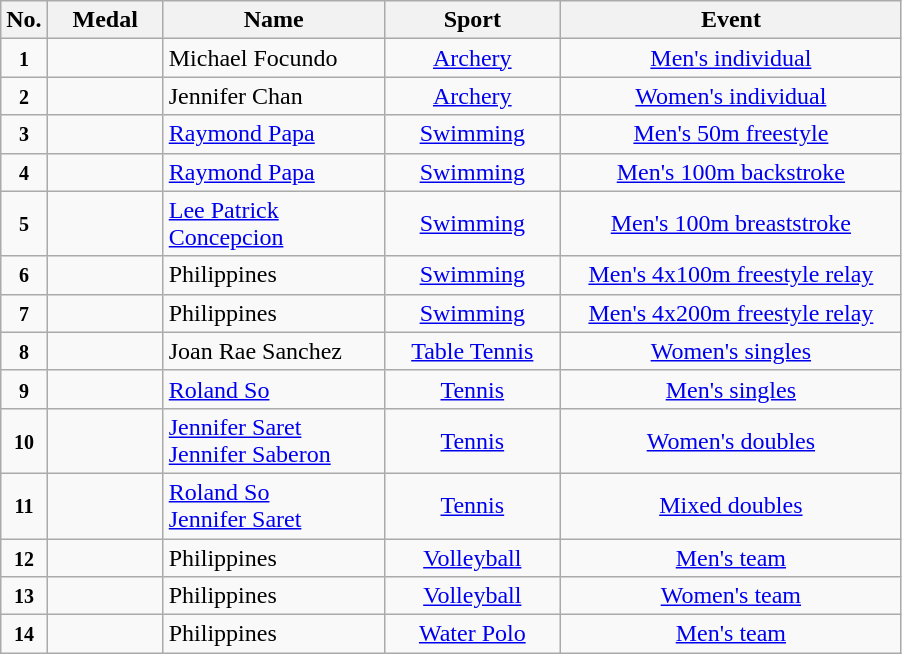<table class="wikitable" style="font-size:100%; text-align:center;">
<tr>
<th width="10">No.</th>
<th width="70">Medal</th>
<th width="140">Name</th>
<th width="110">Sport</th>
<th width="220">Event</th>
</tr>
<tr>
<td><small><strong>1</strong></small></td>
<td></td>
<td align=left>Michael Focundo</td>
<td> <a href='#'>Archery</a></td>
<td><a href='#'>Men's individual</a></td>
</tr>
<tr>
<td><small><strong>2</strong></small></td>
<td></td>
<td align=left>Jennifer Chan</td>
<td> <a href='#'>Archery</a></td>
<td><a href='#'>Women's individual</a></td>
</tr>
<tr>
<td><small><strong>3</strong></small></td>
<td></td>
<td align=left><a href='#'>Raymond Papa</a></td>
<td> <a href='#'>Swimming</a></td>
<td><a href='#'>Men's 50m freestyle</a></td>
</tr>
<tr>
<td><small><strong>4</strong></small></td>
<td></td>
<td align=left><a href='#'>Raymond Papa</a></td>
<td> <a href='#'>Swimming</a></td>
<td><a href='#'>Men's 100m backstroke</a></td>
</tr>
<tr>
<td><small><strong>5</strong></small></td>
<td></td>
<td align=left><a href='#'>Lee Patrick Concepcion</a></td>
<td> <a href='#'>Swimming</a></td>
<td><a href='#'>Men's 100m breaststroke</a></td>
</tr>
<tr>
<td><small><strong>6</strong></small></td>
<td></td>
<td align=left>Philippines</td>
<td> <a href='#'>Swimming</a></td>
<td><a href='#'>Men's 4x100m freestyle relay</a></td>
</tr>
<tr>
<td><small><strong>7</strong></small></td>
<td></td>
<td align=left>Philippines</td>
<td> <a href='#'>Swimming</a></td>
<td><a href='#'>Men's 4x200m freestyle relay</a></td>
</tr>
<tr>
<td><small><strong>8</strong></small></td>
<td></td>
<td align=left>Joan Rae Sanchez</td>
<td> <a href='#'>Table Tennis</a></td>
<td><a href='#'>Women's singles</a></td>
</tr>
<tr>
<td><small><strong>9</strong></small></td>
<td></td>
<td align=left><a href='#'>Roland So</a></td>
<td> <a href='#'>Tennis</a></td>
<td><a href='#'>Men's singles</a></td>
</tr>
<tr>
<td><small><strong>10</strong></small></td>
<td></td>
<td align=left><a href='#'>Jennifer Saret</a><br><a href='#'>Jennifer Saberon</a></td>
<td> <a href='#'>Tennis</a></td>
<td><a href='#'>Women's doubles</a></td>
</tr>
<tr>
<td><small><strong>11</strong></small></td>
<td></td>
<td align=left><a href='#'>Roland So</a><br><a href='#'>Jennifer Saret</a></td>
<td> <a href='#'>Tennis</a></td>
<td><a href='#'>Mixed doubles</a></td>
</tr>
<tr>
<td><small><strong>12</strong></small></td>
<td></td>
<td align=left>Philippines</td>
<td> <a href='#'>Volleyball</a></td>
<td><a href='#'>Men's team</a></td>
</tr>
<tr>
<td><small><strong>13</strong></small></td>
<td></td>
<td align=left>Philippines</td>
<td> <a href='#'>Volleyball</a></td>
<td><a href='#'>Women's team</a></td>
</tr>
<tr>
<td><small><strong>14</strong></small></td>
<td></td>
<td align=left>Philippines</td>
<td> <a href='#'>Water Polo</a></td>
<td><a href='#'>Men's team</a></td>
</tr>
</table>
